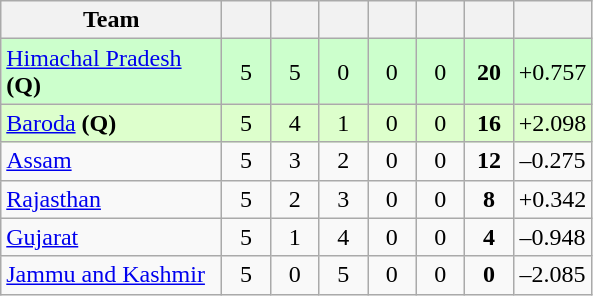<table class="wikitable" style="text-align:center">
<tr>
<th style="width:140px;">Team</th>
<th style="width:25px;"></th>
<th style="width:25px;"></th>
<th style="width:25px;"></th>
<th style="width:25px;"></th>
<th style="width:25px;"></th>
<th style="width:25px;"></th>
<th style="width:40px;"></th>
</tr>
<tr style="background:#cfc;">
<td style="text-align:left"><a href='#'>Himachal Pradesh</a>  <strong>(Q)</strong></td>
<td>5</td>
<td>5</td>
<td>0</td>
<td>0</td>
<td>0</td>
<td><strong>20</strong></td>
<td>+0.757</td>
</tr>
<tr style="background:#dfc;">
<td style="text-align:left"><a href='#'>Baroda</a> <strong>(Q)</strong></td>
<td>5</td>
<td>4</td>
<td>1</td>
<td>0</td>
<td>0</td>
<td><strong>16</strong></td>
<td>+2.098</td>
</tr>
<tr>
<td style="text-align:left"><a href='#'>Assam</a></td>
<td>5</td>
<td>3</td>
<td>2</td>
<td>0</td>
<td>0</td>
<td><strong>12</strong></td>
<td>–0.275</td>
</tr>
<tr>
<td style="text-align:left"><a href='#'>Rajasthan</a></td>
<td>5</td>
<td>2</td>
<td>3</td>
<td>0</td>
<td>0</td>
<td><strong>8</strong></td>
<td>+0.342</td>
</tr>
<tr>
<td style="text-align:left"><a href='#'>Gujarat</a></td>
<td>5</td>
<td>1</td>
<td>4</td>
<td>0</td>
<td>0</td>
<td><strong>4</strong></td>
<td>–0.948</td>
</tr>
<tr>
<td style="text-align:left"><a href='#'>Jammu and Kashmir</a></td>
<td>5</td>
<td>0</td>
<td>5</td>
<td>0</td>
<td>0</td>
<td><strong>0</strong></td>
<td>–2.085</td>
</tr>
</table>
